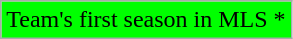<table class="wikitable">
<tr>
<td style="background-color: #0F0;">Team's first season in MLS *</td>
</tr>
</table>
